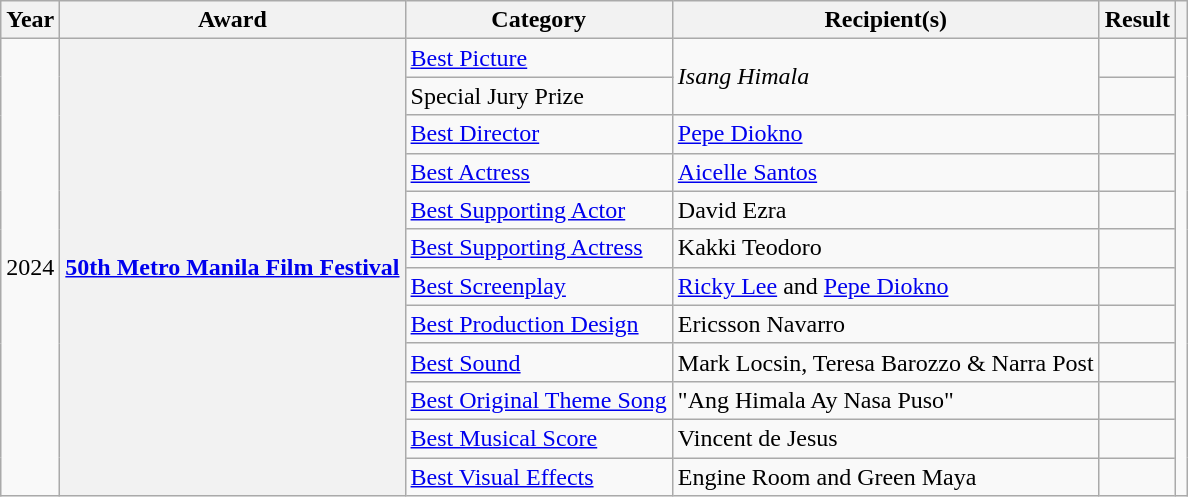<table class="wikitable sortable plainrowheaders">
<tr>
<th scope="col" data-sort-type="date">Year</th>
<th scope="col">Award</th>
<th scope="col">Category</th>
<th scope="col">Recipient(s)</th>
<th scope="col">Result</th>
<th scope="col" class="unsortable"></th>
</tr>
<tr>
<td rowspan="12" style="text-align: center;">2024</td>
<th rowspan="12" scope="row"><a href='#'>50th Metro Manila Film Festival</a></th>
<td><a href='#'>Best Picture</a></td>
<td rowspan="2"><em>Isang Himala</em></td>
<td></td>
<td rowspan="12" style="text-align: center;"></td>
</tr>
<tr>
<td>Special Jury Prize</td>
<td></td>
</tr>
<tr>
<td><a href='#'>Best Director</a></td>
<td><a href='#'>Pepe Diokno</a></td>
<td></td>
</tr>
<tr>
<td><a href='#'>Best Actress</a></td>
<td><a href='#'>Aicelle Santos</a></td>
<td></td>
</tr>
<tr>
<td><a href='#'>Best Supporting Actor</a></td>
<td>David Ezra</td>
<td></td>
</tr>
<tr>
<td><a href='#'>Best Supporting Actress</a></td>
<td>Kakki Teodoro</td>
<td></td>
</tr>
<tr>
<td><a href='#'>Best Screenplay</a></td>
<td><a href='#'>Ricky Lee</a> and <a href='#'>Pepe Diokno</a></td>
<td></td>
</tr>
<tr>
<td><a href='#'>Best Production Design</a></td>
<td>Ericsson Navarro</td>
<td></td>
</tr>
<tr>
<td><a href='#'>Best Sound</a></td>
<td>Mark Locsin, Teresa Barozzo & Narra Post</td>
<td></td>
</tr>
<tr>
<td><a href='#'>Best Original Theme Song</a></td>
<td>"Ang Himala Ay Nasa Puso"<br></td>
<td></td>
</tr>
<tr>
<td><a href='#'>Best Musical Score</a></td>
<td>Vincent de Jesus</td>
<td></td>
</tr>
<tr>
<td><a href='#'>Best Visual Effects</a></td>
<td>Engine Room and Green Maya</td>
<td></td>
</tr>
</table>
